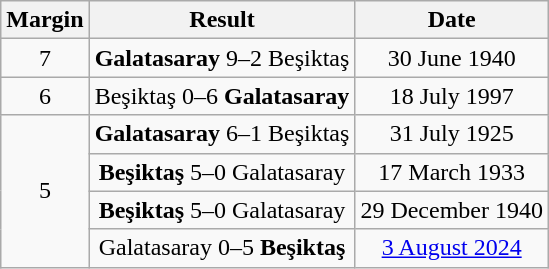<table class="wikitable" style="text-align:center">
<tr>
<th>Margin</th>
<th>Result</th>
<th>Date</th>
</tr>
<tr>
<td>7</td>
<td><strong>Galatasaray</strong> 9–2 Beşiktaş</td>
<td>30 June 1940</td>
</tr>
<tr>
<td>6</td>
<td>Beşiktaş 0–6 <strong>Galatasaray</strong></td>
<td>18 July 1997</td>
</tr>
<tr>
<td rowspan="4">5</td>
<td><strong>Galatasaray</strong> 6–1 Beşiktaş</td>
<td>31 July 1925</td>
</tr>
<tr>
<td><strong>Beşiktaş</strong> 5–0 Galatasaray</td>
<td>17 March 1933</td>
</tr>
<tr>
<td><strong>Beşiktaş</strong> 5–0 Galatasaray</td>
<td>29 December 1940</td>
</tr>
<tr>
<td>Galatasaray 0–5 <strong>Beşiktaş</strong></td>
<td><a href='#'>3 August 2024</a></td>
</tr>
</table>
